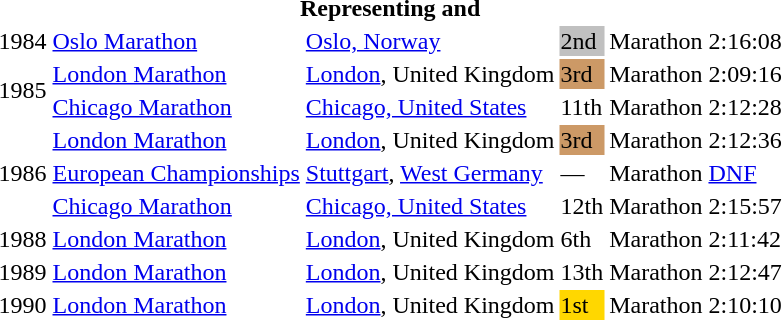<table>
<tr>
<th colspan="6">Representing  and </th>
</tr>
<tr>
<td>1984</td>
<td><a href='#'>Oslo Marathon</a></td>
<td><a href='#'>Oslo, Norway</a></td>
<td bgcolor="silver">2nd</td>
<td>Marathon</td>
<td>2:16:08</td>
</tr>
<tr>
<td rowspan=2>1985</td>
<td><a href='#'>London Marathon</a></td>
<td><a href='#'>London</a>, United Kingdom</td>
<td bgcolor="cc9966">3rd</td>
<td>Marathon</td>
<td>2:09:16</td>
</tr>
<tr>
<td><a href='#'>Chicago Marathon</a></td>
<td><a href='#'>Chicago, United States</a></td>
<td>11th</td>
<td>Marathon</td>
<td>2:12:28</td>
</tr>
<tr>
<td rowspan=3>1986</td>
<td><a href='#'>London Marathon</a></td>
<td><a href='#'>London</a>, United Kingdom</td>
<td bgcolor="cc9966">3rd</td>
<td>Marathon</td>
<td>2:12:36</td>
</tr>
<tr>
<td><a href='#'>European Championships</a></td>
<td><a href='#'>Stuttgart</a>, <a href='#'>West Germany</a></td>
<td>—</td>
<td>Marathon</td>
<td><a href='#'>DNF</a></td>
</tr>
<tr>
<td><a href='#'>Chicago Marathon</a></td>
<td><a href='#'>Chicago, United States</a></td>
<td>12th</td>
<td>Marathon</td>
<td>2:15:57</td>
</tr>
<tr>
<td>1988</td>
<td><a href='#'>London Marathon</a></td>
<td><a href='#'>London</a>, United Kingdom</td>
<td>6th</td>
<td>Marathon</td>
<td>2:11:42</td>
</tr>
<tr>
<td>1989</td>
<td><a href='#'>London Marathon</a></td>
<td><a href='#'>London</a>, United Kingdom</td>
<td>13th</td>
<td>Marathon</td>
<td>2:12:47</td>
</tr>
<tr>
<td>1990</td>
<td><a href='#'>London Marathon</a></td>
<td><a href='#'>London</a>, United Kingdom</td>
<td bgcolor="gold">1st</td>
<td>Marathon</td>
<td>2:10:10</td>
</tr>
</table>
